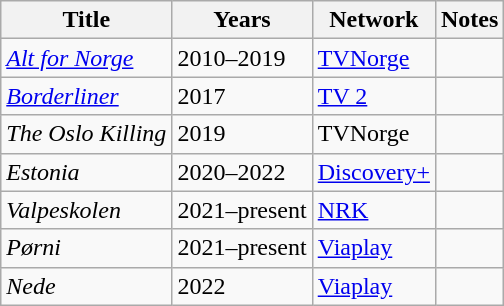<table class="wikitable sortable">
<tr>
<th>Title</th>
<th>Years</th>
<th>Network</th>
<th>Notes</th>
</tr>
<tr>
<td><em><a href='#'>Alt for Norge</a></em></td>
<td>2010–2019</td>
<td><a href='#'>TVNorge</a></td>
<td></td>
</tr>
<tr>
<td><em><a href='#'>Borderliner</a></em></td>
<td>2017</td>
<td><a href='#'>TV 2</a></td>
<td></td>
</tr>
<tr>
<td><em>The Oslo Killing</em></td>
<td>2019</td>
<td>TVNorge</td>
<td></td>
</tr>
<tr>
<td><em>Estonia</em></td>
<td>2020–2022</td>
<td><a href='#'>Discovery+</a></td>
<td></td>
</tr>
<tr>
<td><em>Valpeskolen</em></td>
<td>2021–present</td>
<td><a href='#'>NRK</a></td>
<td></td>
</tr>
<tr>
<td><em>Pørni</em></td>
<td>2021–present</td>
<td><a href='#'>Viaplay</a></td>
<td></td>
</tr>
<tr>
<td><em>Nede</em></td>
<td>2022</td>
<td><a href='#'>Viaplay</a></td>
<td></td>
</tr>
</table>
